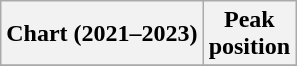<table class="wikitable sortable plainrowheaders" style="text-align:center;">
<tr>
<th scope="col">Chart (2021–2023)</th>
<th scope="col">Peak<br>position</th>
</tr>
<tr>
</tr>
</table>
